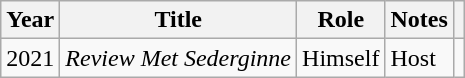<table class="wikitable sortable">
<tr>
<th>Year</th>
<th>Title</th>
<th>Role</th>
<th class="unsortable">Notes</th>
<th class="unsortable" style="text-align: center;"></th>
</tr>
<tr>
<td>2021</td>
<td><em>Review Met Sederginne</em></td>
<td>Himself</td>
<td>Host</td>
<td style="text-align: center;"></td>
</tr>
</table>
